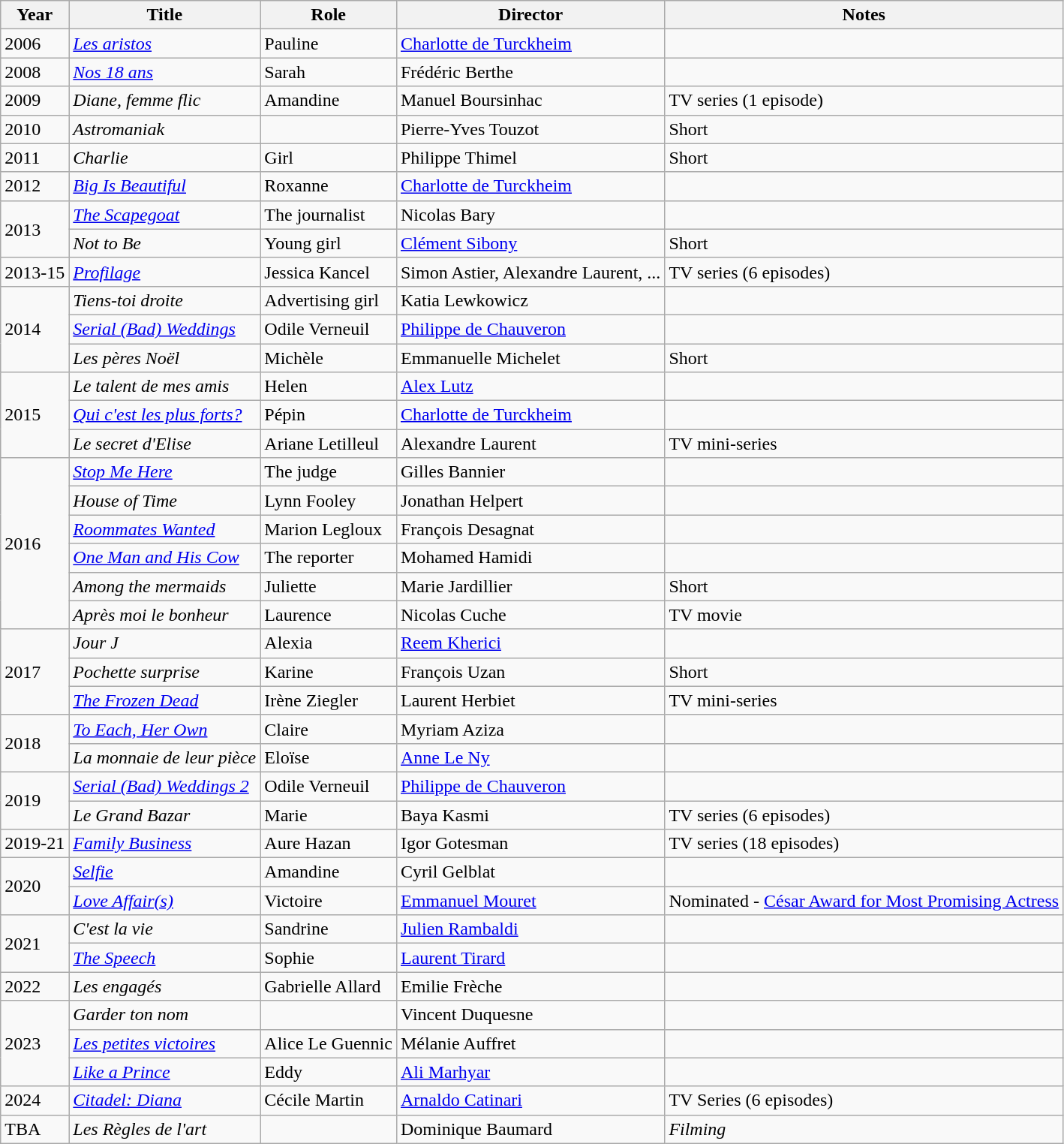<table class="wikitable sortable">
<tr>
<th>Year</th>
<th>Title</th>
<th>Role</th>
<th>Director</th>
<th class="unsortable">Notes</th>
</tr>
<tr>
<td>2006</td>
<td><em><a href='#'>Les aristos</a></em></td>
<td>Pauline</td>
<td><a href='#'>Charlotte de Turckheim</a></td>
<td></td>
</tr>
<tr>
<td>2008</td>
<td><em><a href='#'>Nos 18 ans</a></em></td>
<td>Sarah</td>
<td>Frédéric Berthe</td>
<td></td>
</tr>
<tr>
<td>2009</td>
<td><em>Diane, femme flic</em></td>
<td>Amandine</td>
<td>Manuel Boursinhac</td>
<td>TV series (1 episode)</td>
</tr>
<tr>
<td>2010</td>
<td><em>Astromaniak</em></td>
<td></td>
<td>Pierre-Yves Touzot</td>
<td>Short</td>
</tr>
<tr>
<td>2011</td>
<td><em>Charlie</em></td>
<td>Girl</td>
<td>Philippe Thimel</td>
<td>Short</td>
</tr>
<tr>
<td>2012</td>
<td><em><a href='#'>Big Is Beautiful</a></em></td>
<td>Roxanne</td>
<td><a href='#'>Charlotte de Turckheim</a></td>
<td></td>
</tr>
<tr>
<td rowspan=2>2013</td>
<td><em><a href='#'>The Scapegoat</a></em></td>
<td>The journalist</td>
<td>Nicolas Bary</td>
<td></td>
</tr>
<tr>
<td><em>Not to Be</em></td>
<td>Young girl</td>
<td><a href='#'>Clément Sibony</a></td>
<td>Short</td>
</tr>
<tr>
<td>2013-15</td>
<td><em><a href='#'>Profilage</a></em></td>
<td>Jessica Kancel</td>
<td>Simon Astier, Alexandre Laurent, ...</td>
<td>TV series (6 episodes)</td>
</tr>
<tr>
<td rowspan=3>2014</td>
<td><em>Tiens-toi droite</em></td>
<td>Advertising girl</td>
<td>Katia Lewkowicz</td>
<td></td>
</tr>
<tr>
<td><em><a href='#'>Serial (Bad) Weddings</a></em></td>
<td>Odile Verneuil</td>
<td><a href='#'>Philippe de Chauveron</a></td>
<td></td>
</tr>
<tr>
<td><em>Les pères Noël</em></td>
<td>Michèle</td>
<td>Emmanuelle Michelet</td>
<td>Short</td>
</tr>
<tr>
<td rowspan=3>2015</td>
<td><em>Le talent de mes amis</em></td>
<td>Helen</td>
<td><a href='#'>Alex Lutz</a></td>
<td></td>
</tr>
<tr>
<td><em><a href='#'>Qui c'est les plus forts?</a></em></td>
<td>Pépin</td>
<td><a href='#'>Charlotte de Turckheim</a></td>
<td></td>
</tr>
<tr>
<td><em>Le secret d'Elise</em></td>
<td>Ariane Letilleul</td>
<td>Alexandre Laurent</td>
<td>TV mini-series</td>
</tr>
<tr>
<td rowspan=6>2016</td>
<td><em><a href='#'>Stop Me Here</a></em></td>
<td>The judge</td>
<td>Gilles Bannier</td>
<td></td>
</tr>
<tr>
<td><em>House of Time</em></td>
<td>Lynn Fooley</td>
<td>Jonathan Helpert</td>
<td></td>
</tr>
<tr>
<td><em><a href='#'>Roommates Wanted</a></em></td>
<td>Marion Legloux</td>
<td>François Desagnat</td>
<td></td>
</tr>
<tr>
<td><em><a href='#'>One Man and His Cow</a></em></td>
<td>The reporter</td>
<td>Mohamed Hamidi</td>
<td></td>
</tr>
<tr>
<td><em>Among the mermaids</em></td>
<td>Juliette</td>
<td>Marie Jardillier</td>
<td>Short</td>
</tr>
<tr>
<td><em>Après moi le bonheur</em></td>
<td>Laurence</td>
<td>Nicolas Cuche</td>
<td>TV movie</td>
</tr>
<tr>
<td rowspan=3>2017</td>
<td><em>Jour J</em></td>
<td>Alexia</td>
<td><a href='#'>Reem Kherici</a></td>
<td></td>
</tr>
<tr>
<td><em>Pochette surprise</em></td>
<td>Karine</td>
<td>François Uzan</td>
<td>Short</td>
</tr>
<tr>
<td><em><a href='#'>The Frozen Dead</a></em></td>
<td>Irène Ziegler</td>
<td>Laurent Herbiet</td>
<td>TV mini-series</td>
</tr>
<tr>
<td rowspan=2>2018</td>
<td><em><a href='#'>To Each, Her Own</a></em></td>
<td>Claire</td>
<td>Myriam Aziza</td>
<td></td>
</tr>
<tr>
<td><em>La monnaie de leur pièce</em></td>
<td>Eloïse</td>
<td><a href='#'>Anne Le Ny</a></td>
<td></td>
</tr>
<tr>
<td rowspan=2>2019</td>
<td><em><a href='#'>Serial (Bad) Weddings 2</a></em></td>
<td>Odile Verneuil</td>
<td><a href='#'>Philippe de Chauveron</a></td>
<td></td>
</tr>
<tr>
<td><em>Le Grand Bazar</em></td>
<td>Marie</td>
<td>Baya Kasmi</td>
<td>TV series (6 episodes)</td>
</tr>
<tr>
<td>2019-21</td>
<td><em><a href='#'>Family Business</a></em></td>
<td>Aure Hazan</td>
<td>Igor Gotesman</td>
<td>TV series (18 episodes)</td>
</tr>
<tr>
<td rowspan=2>2020</td>
<td><em><a href='#'>Selfie</a></em></td>
<td>Amandine</td>
<td>Cyril Gelblat</td>
<td></td>
</tr>
<tr>
<td><em><a href='#'>Love Affair(s)</a></em></td>
<td>Victoire</td>
<td><a href='#'>Emmanuel Mouret</a></td>
<td>Nominated - <a href='#'>César Award for Most Promising Actress</a></td>
</tr>
<tr>
<td rowspan=2>2021</td>
<td><em>C'est la vie</em></td>
<td>Sandrine</td>
<td><a href='#'>Julien Rambaldi</a></td>
<td></td>
</tr>
<tr>
<td><em><a href='#'>The Speech</a></em></td>
<td>Sophie</td>
<td><a href='#'>Laurent Tirard</a></td>
<td></td>
</tr>
<tr>
<td>2022</td>
<td><em>Les engagés</em></td>
<td>Gabrielle Allard</td>
<td>Emilie Frèche</td>
<td></td>
</tr>
<tr>
<td rowspan=3>2023</td>
<td><em>Garder ton nom</em></td>
<td></td>
<td>Vincent Duquesne</td>
<td></td>
</tr>
<tr>
<td><em><a href='#'>Les petites victoires</a></em></td>
<td>Alice Le Guennic</td>
<td>Mélanie Auffret</td>
<td></td>
</tr>
<tr>
<td><em><a href='#'>Like a Prince</a></em></td>
<td>Eddy</td>
<td><a href='#'>Ali Marhyar</a></td>
<td></td>
</tr>
<tr>
<td>2024</td>
<td><em><a href='#'>Citadel: Diana</a></em></td>
<td>Cécile Martin</td>
<td><a href='#'>Arnaldo Catinari</a></td>
<td>TV Series (6 episodes)</td>
</tr>
<tr>
<td>TBA</td>
<td><em>Les Règles de l'art</em></td>
<td></td>
<td>Dominique Baumard</td>
<td><em>Filming</em></td>
</tr>
</table>
